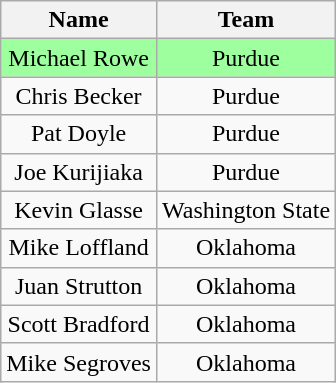<table class="wikitable" style="text-align:center">
<tr>
<th>Name</th>
<th>Team</th>
</tr>
<tr bgcolor="#9eff9e">
<td>Michael Rowe</td>
<td>Purdue</td>
</tr>
<tr>
<td>Chris Becker</td>
<td>Purdue</td>
</tr>
<tr>
<td>Pat Doyle</td>
<td>Purdue</td>
</tr>
<tr>
<td>Joe Kurijiaka</td>
<td>Purdue</td>
</tr>
<tr>
<td>Kevin Glasse</td>
<td>Washington State</td>
</tr>
<tr>
<td>Mike Loffland</td>
<td>Oklahoma</td>
</tr>
<tr>
<td>Juan Strutton</td>
<td>Oklahoma</td>
</tr>
<tr>
<td>Scott Bradford</td>
<td>Oklahoma</td>
</tr>
<tr>
<td>Mike Segroves</td>
<td>Oklahoma</td>
</tr>
</table>
